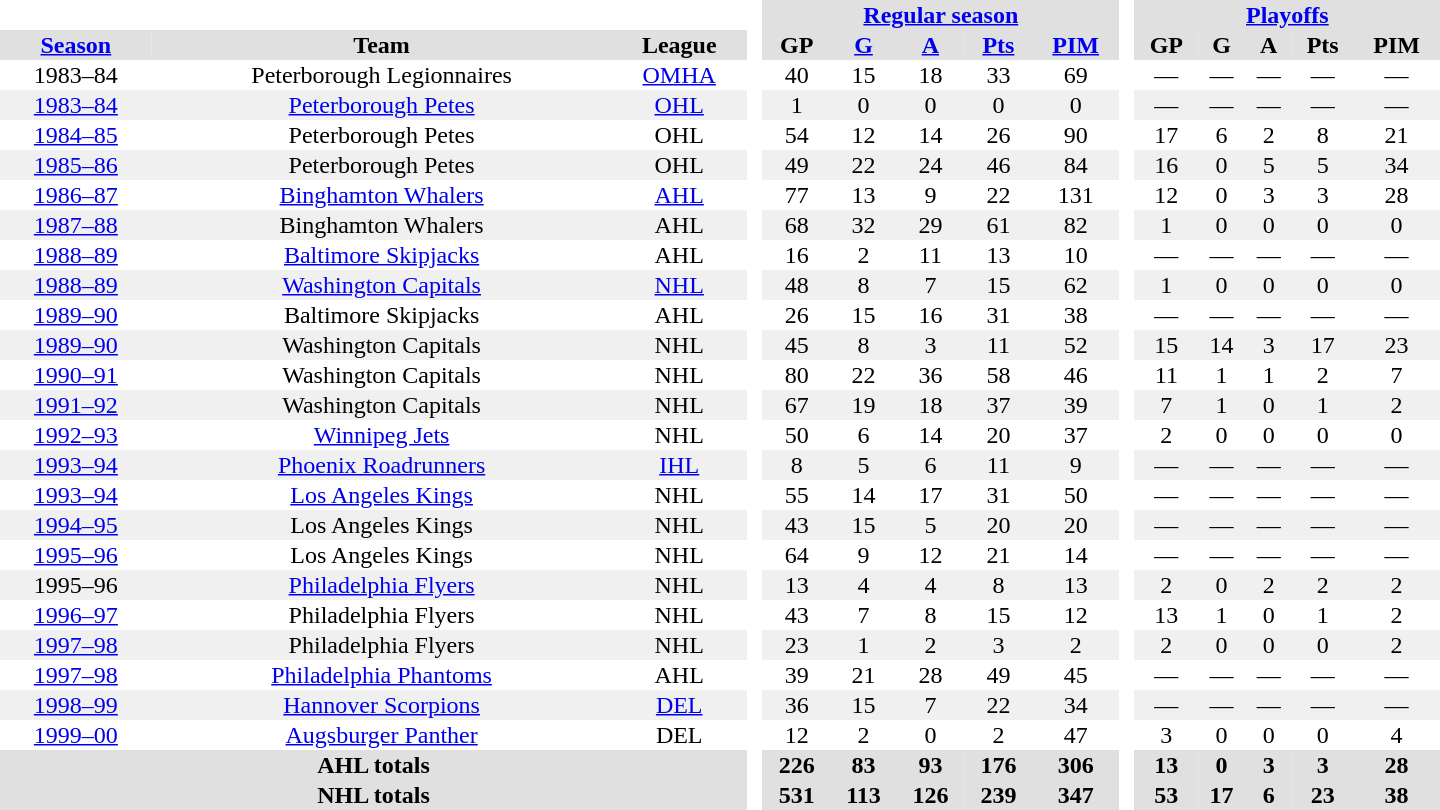<table border="0" cellpadding="1" cellspacing="0" style="text-align:center; width:60em">
<tr bgcolor="#e0e0e0">
<th colspan="3" bgcolor="#ffffff"> </th>
<th rowspan="99" bgcolor="#ffffff"> </th>
<th colspan="5"><a href='#'>Regular season</a></th>
<th rowspan="99" bgcolor="#ffffff"> </th>
<th colspan="5"><a href='#'>Playoffs</a></th>
</tr>
<tr bgcolor="#e0e0e0">
<th><a href='#'>Season</a></th>
<th>Team</th>
<th>League</th>
<th>GP</th>
<th><a href='#'>G</a></th>
<th><a href='#'>A</a></th>
<th><a href='#'>Pts</a></th>
<th><a href='#'>PIM</a></th>
<th>GP</th>
<th>G</th>
<th>A</th>
<th>Pts</th>
<th>PIM</th>
</tr>
<tr>
<td>1983–84</td>
<td>Peterborough Legionnaires</td>
<td><a href='#'>OMHA</a></td>
<td>40</td>
<td>15</td>
<td>18</td>
<td>33</td>
<td>69</td>
<td>—</td>
<td>—</td>
<td>—</td>
<td>—</td>
<td>—</td>
</tr>
<tr bgcolor="#f0f0f0">
<td><a href='#'>1983–84</a></td>
<td><a href='#'>Peterborough Petes</a></td>
<td><a href='#'>OHL</a></td>
<td>1</td>
<td>0</td>
<td>0</td>
<td>0</td>
<td>0</td>
<td>—</td>
<td>—</td>
<td>—</td>
<td>—</td>
<td>—</td>
</tr>
<tr>
<td><a href='#'>1984–85</a></td>
<td>Peterborough Petes</td>
<td>OHL</td>
<td>54</td>
<td>12</td>
<td>14</td>
<td>26</td>
<td>90</td>
<td>17</td>
<td>6</td>
<td>2</td>
<td>8</td>
<td>21</td>
</tr>
<tr bgcolor="#f0f0f0">
<td><a href='#'>1985–86</a></td>
<td>Peterborough Petes</td>
<td>OHL</td>
<td>49</td>
<td>22</td>
<td>24</td>
<td>46</td>
<td>84</td>
<td>16</td>
<td>0</td>
<td>5</td>
<td>5</td>
<td>34</td>
</tr>
<tr>
<td><a href='#'>1986–87</a></td>
<td><a href='#'>Binghamton Whalers</a></td>
<td><a href='#'>AHL</a></td>
<td>77</td>
<td>13</td>
<td>9</td>
<td>22</td>
<td>131</td>
<td>12</td>
<td>0</td>
<td>3</td>
<td>3</td>
<td>28</td>
</tr>
<tr bgcolor="#f0f0f0">
<td><a href='#'>1987–88</a></td>
<td>Binghamton Whalers</td>
<td>AHL</td>
<td>68</td>
<td>32</td>
<td>29</td>
<td>61</td>
<td>82</td>
<td>1</td>
<td>0</td>
<td>0</td>
<td>0</td>
<td>0</td>
</tr>
<tr>
<td><a href='#'>1988–89</a></td>
<td><a href='#'>Baltimore Skipjacks</a></td>
<td>AHL</td>
<td>16</td>
<td>2</td>
<td>11</td>
<td>13</td>
<td>10</td>
<td>—</td>
<td>—</td>
<td>—</td>
<td>—</td>
<td>—</td>
</tr>
<tr bgcolor="#f0f0f0">
<td><a href='#'>1988–89</a></td>
<td><a href='#'>Washington Capitals</a></td>
<td><a href='#'>NHL</a></td>
<td>48</td>
<td>8</td>
<td>7</td>
<td>15</td>
<td>62</td>
<td>1</td>
<td>0</td>
<td>0</td>
<td>0</td>
<td>0</td>
</tr>
<tr>
<td><a href='#'>1989–90</a></td>
<td>Baltimore Skipjacks</td>
<td>AHL</td>
<td>26</td>
<td>15</td>
<td>16</td>
<td>31</td>
<td>38</td>
<td>—</td>
<td>—</td>
<td>—</td>
<td>—</td>
<td>—</td>
</tr>
<tr bgcolor="#f0f0f0">
<td><a href='#'>1989–90</a></td>
<td>Washington Capitals</td>
<td>NHL</td>
<td>45</td>
<td>8</td>
<td>3</td>
<td>11</td>
<td>52</td>
<td>15</td>
<td>14</td>
<td>3</td>
<td>17</td>
<td>23</td>
</tr>
<tr>
<td><a href='#'>1990–91</a></td>
<td>Washington Capitals</td>
<td>NHL</td>
<td>80</td>
<td>22</td>
<td>36</td>
<td>58</td>
<td>46</td>
<td>11</td>
<td>1</td>
<td>1</td>
<td>2</td>
<td>7</td>
</tr>
<tr bgcolor="#f0f0f0">
<td><a href='#'>1991–92</a></td>
<td>Washington Capitals</td>
<td>NHL</td>
<td>67</td>
<td>19</td>
<td>18</td>
<td>37</td>
<td>39</td>
<td>7</td>
<td>1</td>
<td>0</td>
<td>1</td>
<td>2</td>
</tr>
<tr>
<td><a href='#'>1992–93</a></td>
<td><a href='#'>Winnipeg Jets</a></td>
<td>NHL</td>
<td>50</td>
<td>6</td>
<td>14</td>
<td>20</td>
<td>37</td>
<td>2</td>
<td>0</td>
<td>0</td>
<td>0</td>
<td>0</td>
</tr>
<tr bgcolor="#f0f0f0">
<td><a href='#'>1993–94</a></td>
<td><a href='#'>Phoenix Roadrunners</a></td>
<td><a href='#'>IHL</a></td>
<td>8</td>
<td>5</td>
<td>6</td>
<td>11</td>
<td>9</td>
<td>—</td>
<td>—</td>
<td>—</td>
<td>—</td>
<td>—</td>
</tr>
<tr>
<td><a href='#'>1993–94</a></td>
<td><a href='#'>Los Angeles Kings</a></td>
<td>NHL</td>
<td>55</td>
<td>14</td>
<td>17</td>
<td>31</td>
<td>50</td>
<td>—</td>
<td>—</td>
<td>—</td>
<td>—</td>
<td>—</td>
</tr>
<tr bgcolor="#f0f0f0">
<td><a href='#'>1994–95</a></td>
<td>Los Angeles Kings</td>
<td>NHL</td>
<td>43</td>
<td>15</td>
<td>5</td>
<td>20</td>
<td>20</td>
<td>—</td>
<td>—</td>
<td>—</td>
<td>—</td>
<td>—</td>
</tr>
<tr>
<td><a href='#'>1995–96</a></td>
<td>Los Angeles Kings</td>
<td>NHL</td>
<td>64</td>
<td>9</td>
<td>12</td>
<td>21</td>
<td>14</td>
<td>—</td>
<td>—</td>
<td>—</td>
<td>—</td>
<td>—</td>
</tr>
<tr bgcolor="#f0f0f0">
<td>1995–96</td>
<td><a href='#'>Philadelphia Flyers</a></td>
<td>NHL</td>
<td>13</td>
<td>4</td>
<td>4</td>
<td>8</td>
<td>13</td>
<td>2</td>
<td>0</td>
<td>2</td>
<td>2</td>
<td>2</td>
</tr>
<tr>
<td><a href='#'>1996–97</a></td>
<td>Philadelphia Flyers</td>
<td>NHL</td>
<td>43</td>
<td>7</td>
<td>8</td>
<td>15</td>
<td>12</td>
<td>13</td>
<td>1</td>
<td>0</td>
<td>1</td>
<td>2</td>
</tr>
<tr bgcolor="#f0f0f0">
<td><a href='#'>1997–98</a></td>
<td>Philadelphia Flyers</td>
<td>NHL</td>
<td>23</td>
<td>1</td>
<td>2</td>
<td>3</td>
<td>2</td>
<td>2</td>
<td>0</td>
<td>0</td>
<td>0</td>
<td>2</td>
</tr>
<tr>
<td><a href='#'>1997–98</a></td>
<td><a href='#'>Philadelphia Phantoms</a></td>
<td>AHL</td>
<td>39</td>
<td>21</td>
<td>28</td>
<td>49</td>
<td>45</td>
<td>—</td>
<td>—</td>
<td>—</td>
<td>—</td>
<td>—</td>
</tr>
<tr bgcolor="#f0f0f0">
<td><a href='#'>1998–99</a></td>
<td><a href='#'>Hannover Scorpions</a></td>
<td><a href='#'>DEL</a></td>
<td>36</td>
<td>15</td>
<td>7</td>
<td>22</td>
<td>34</td>
<td>—</td>
<td>—</td>
<td>—</td>
<td>—</td>
<td>—</td>
</tr>
<tr>
<td><a href='#'>1999–00</a></td>
<td><a href='#'>Augsburger Panther</a></td>
<td>DEL</td>
<td>12</td>
<td>2</td>
<td>0</td>
<td>2</td>
<td>47</td>
<td>3</td>
<td>0</td>
<td>0</td>
<td>0</td>
<td>4</td>
</tr>
<tr bgcolor="#e0e0e0">
<th colspan="3">AHL totals</th>
<th>226</th>
<th>83</th>
<th>93</th>
<th>176</th>
<th>306</th>
<th>13</th>
<th>0</th>
<th>3</th>
<th>3</th>
<th>28</th>
</tr>
<tr bgcolor="#e0e0e0">
<th colspan="3">NHL totals</th>
<th>531</th>
<th>113</th>
<th>126</th>
<th>239</th>
<th>347</th>
<th>53</th>
<th>17</th>
<th>6</th>
<th>23</th>
<th>38</th>
</tr>
</table>
